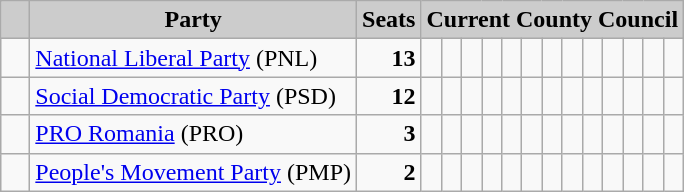<table class="wikitable">
<tr>
<th style="background:#ccc">   </th>
<th style="background:#ccc">Party</th>
<th style="background:#ccc">Seats</th>
<th style="background:#ccc" colspan="13">Current County Council</th>
</tr>
<tr>
<td>  </td>
<td><a href='#'>National Liberal Party</a> (PNL)</td>
<td style="text-align: right"><strong>13</strong></td>
<td>  </td>
<td>  </td>
<td>  </td>
<td>  </td>
<td>  </td>
<td>  </td>
<td>  </td>
<td>  </td>
<td>  </td>
<td>  </td>
<td>  </td>
<td>  </td>
<td>  </td>
</tr>
<tr>
<td>  </td>
<td><a href='#'>Social Democratic Party</a> (PSD)</td>
<td style="text-align: right"><strong>12</strong></td>
<td>  </td>
<td>  </td>
<td>  </td>
<td>  </td>
<td>  </td>
<td>  </td>
<td>  </td>
<td>  </td>
<td>  </td>
<td>  </td>
<td>  </td>
<td>  </td>
<td> </td>
</tr>
<tr>
<td>  </td>
<td><a href='#'>PRO Romania</a> (PRO)</td>
<td style="text-align: right"><strong>3</strong></td>
<td>  </td>
<td>  </td>
<td>  </td>
<td> </td>
<td> </td>
<td> </td>
<td> </td>
<td> </td>
<td> </td>
<td> </td>
<td> </td>
<td> </td>
<td> </td>
</tr>
<tr>
<td>  </td>
<td><a href='#'>People's Movement Party</a> (PMP)</td>
<td style="text-align: right"><strong>2</strong></td>
<td>  </td>
<td>  </td>
<td> </td>
<td> </td>
<td> </td>
<td> </td>
<td> </td>
<td> </td>
<td> </td>
<td> </td>
<td> </td>
<td> </td>
<td> </td>
</tr>
</table>
